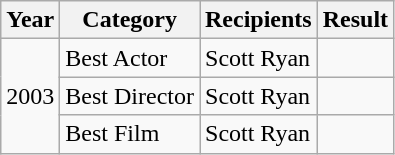<table class="wikitable">
<tr>
<th>Year</th>
<th>Category</th>
<th>Recipients</th>
<th>Result</th>
</tr>
<tr>
<td rowspan="3">2003</td>
<td>Best Actor</td>
<td>Scott Ryan</td>
<td></td>
</tr>
<tr>
<td>Best Director</td>
<td>Scott Ryan</td>
<td></td>
</tr>
<tr>
<td>Best Film</td>
<td>Scott Ryan</td>
<td></td>
</tr>
</table>
